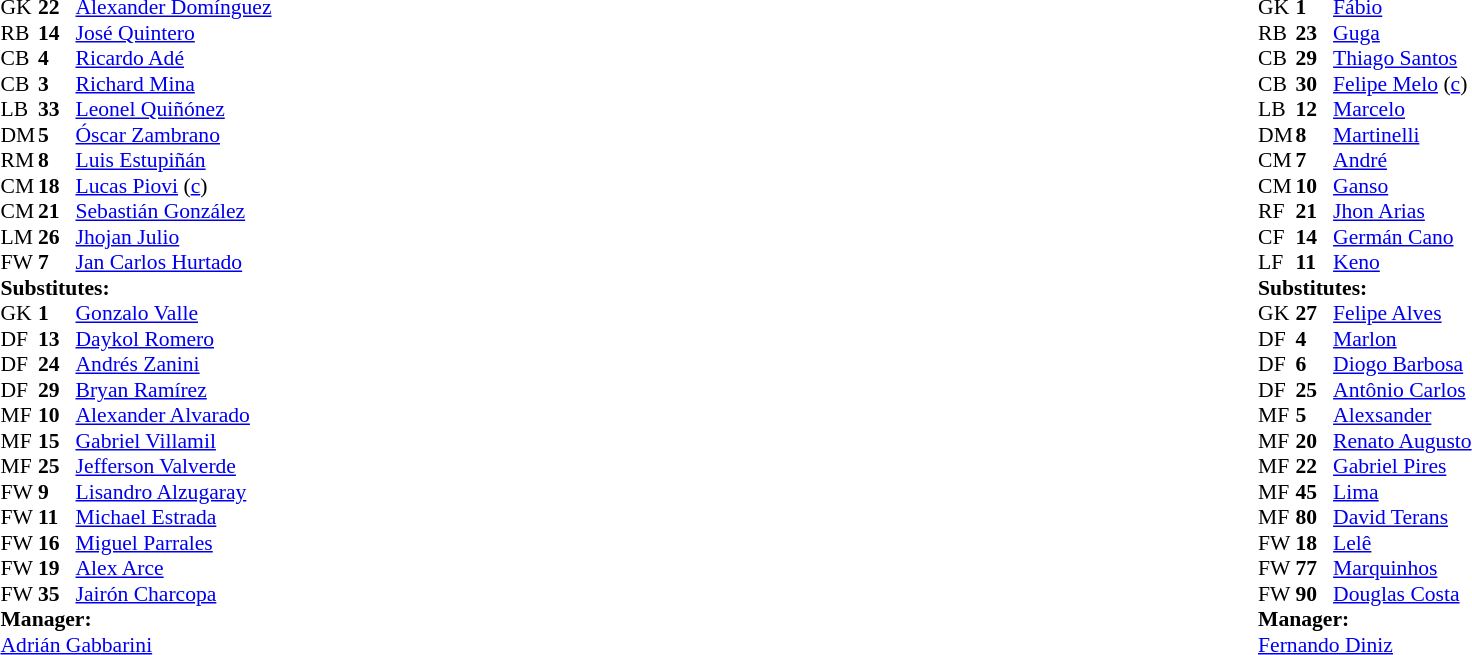<table class="sortable" width="100%">
<tr>
<td valign="top" width="40%"><br><table style="font-size:90%" cellspacing="0" cellpadding="0">
<tr>
<th width=25></th>
<th width=25></th>
</tr>
<tr>
<td>GK</td>
<td><strong>22</strong></td>
<td> <a href='#'>Alexander Domínguez</a></td>
</tr>
<tr>
<td>RB</td>
<td><strong>14</strong></td>
<td> <a href='#'>José Quintero</a></td>
</tr>
<tr>
<td>CB</td>
<td><strong>4</strong></td>
<td> <a href='#'>Ricardo Adé</a></td>
</tr>
<tr>
<td>CB</td>
<td><strong>3</strong></td>
<td> <a href='#'>Richard Mina</a></td>
</tr>
<tr>
<td>LB</td>
<td><strong>33</strong></td>
<td> <a href='#'>Leonel Quiñónez</a></td>
</tr>
<tr>
<td>DM</td>
<td><strong>5</strong></td>
<td> <a href='#'>Óscar Zambrano</a></td>
<td></td>
<td></td>
</tr>
<tr>
<td>RM</td>
<td><strong>8</strong></td>
<td> <a href='#'>Luis Estupiñán</a></td>
<td></td>
<td></td>
</tr>
<tr>
<td>CM</td>
<td><strong>18</strong></td>
<td> <a href='#'>Lucas Piovi</a> (<a href='#'>c</a>)</td>
<td></td>
</tr>
<tr>
<td>CM</td>
<td><strong>21</strong></td>
<td> <a href='#'>Sebastián González</a></td>
<td></td>
<td></td>
</tr>
<tr>
<td>LM</td>
<td><strong>26</strong></td>
<td> <a href='#'>Jhojan Julio</a></td>
</tr>
<tr>
<td>FW</td>
<td><strong>7</strong></td>
<td> <a href='#'>Jan Carlos Hurtado</a></td>
<td></td>
<td></td>
</tr>
<tr>
<td colspan=3><strong>Substitutes:</strong></td>
</tr>
<tr>
<td>GK</td>
<td><strong>1</strong></td>
<td> <a href='#'>Gonzalo Valle</a></td>
</tr>
<tr>
<td>DF</td>
<td><strong>13</strong></td>
<td> <a href='#'>Daykol Romero</a></td>
</tr>
<tr>
<td>DF</td>
<td><strong>24</strong></td>
<td> <a href='#'>Andrés Zanini</a></td>
</tr>
<tr>
<td>DF</td>
<td><strong>29</strong></td>
<td> <a href='#'>Bryan Ramírez</a></td>
</tr>
<tr>
<td>MF</td>
<td><strong>10</strong></td>
<td> <a href='#'>Alexander Alvarado</a></td>
</tr>
<tr>
<td>MF</td>
<td><strong>15</strong></td>
<td> <a href='#'>Gabriel Villamil</a></td>
<td></td>
<td></td>
</tr>
<tr>
<td>MF</td>
<td><strong>25</strong></td>
<td> <a href='#'>Jefferson Valverde</a></td>
</tr>
<tr>
<td>FW</td>
<td><strong>9</strong></td>
<td> <a href='#'>Lisandro Alzugaray</a></td>
<td></td>
<td></td>
</tr>
<tr>
<td>FW</td>
<td><strong>11</strong></td>
<td> <a href='#'>Michael Estrada</a></td>
<td></td>
<td></td>
</tr>
<tr>
<td>FW</td>
<td><strong>16</strong></td>
<td> <a href='#'>Miguel Parrales</a></td>
</tr>
<tr>
<td>FW</td>
<td><strong>19</strong></td>
<td> <a href='#'>Alex Arce</a></td>
<td></td>
<td></td>
</tr>
<tr>
<td>FW</td>
<td><strong>35</strong></td>
<td> <a href='#'>Jairón Charcopa</a></td>
</tr>
<tr>
<td colspan=3><strong>Manager:</strong></td>
</tr>
<tr>
<td colspan="3"> <a href='#'>Adrián Gabbarini</a> </td>
<td></td>
</tr>
</table>
</td>
<td valign="top" width="50%"><br><table style="font-size:90%; margin:auto" cellspacing="0" cellpadding="0">
<tr>
<th width=25></th>
<th width=25></th>
</tr>
<tr>
<td>GK</td>
<td><strong>1</strong></td>
<td> <a href='#'>Fábio</a></td>
</tr>
<tr>
<td>RB</td>
<td><strong>23</strong></td>
<td> <a href='#'>Guga</a></td>
<td></td>
</tr>
<tr>
<td>CB</td>
<td><strong>29</strong></td>
<td> <a href='#'>Thiago Santos</a></td>
</tr>
<tr>
<td>CB</td>
<td><strong>30</strong></td>
<td> <a href='#'>Felipe Melo</a> (<a href='#'>c</a>)</td>
<td></td>
<td></td>
</tr>
<tr>
<td>LB</td>
<td><strong>12</strong></td>
<td> <a href='#'>Marcelo</a></td>
<td></td>
<td></td>
</tr>
<tr>
<td>DM</td>
<td><strong>8</strong></td>
<td> <a href='#'>Martinelli</a></td>
<td></td>
</tr>
<tr>
<td>CM</td>
<td><strong>7</strong></td>
<td> <a href='#'>André</a></td>
</tr>
<tr>
<td>CM</td>
<td><strong>10</strong></td>
<td> <a href='#'>Ganso</a></td>
<td></td>
<td></td>
</tr>
<tr>
<td>RF</td>
<td><strong>21</strong></td>
<td> <a href='#'>Jhon Arias</a></td>
</tr>
<tr>
<td>CF</td>
<td><strong>14</strong></td>
<td> <a href='#'>Germán Cano</a></td>
<td></td>
<td></td>
</tr>
<tr>
<td>LF</td>
<td><strong>11</strong></td>
<td> <a href='#'>Keno</a></td>
<td></td>
<td></td>
</tr>
<tr>
<td colspan=3><strong>Substitutes:</strong></td>
</tr>
<tr>
<td>GK</td>
<td><strong>27</strong></td>
<td> <a href='#'>Felipe Alves</a></td>
</tr>
<tr>
<td>DF</td>
<td><strong>4</strong></td>
<td> <a href='#'>Marlon</a></td>
<td></td>
<td></td>
</tr>
<tr>
<td>DF</td>
<td><strong>6</strong></td>
<td> <a href='#'>Diogo Barbosa</a></td>
<td></td>
<td></td>
</tr>
<tr>
<td>DF</td>
<td><strong>25</strong></td>
<td> <a href='#'>Antônio Carlos</a></td>
</tr>
<tr>
<td>MF</td>
<td><strong>5</strong></td>
<td> <a href='#'>Alexsander</a></td>
</tr>
<tr>
<td>MF</td>
<td><strong>20</strong></td>
<td> <a href='#'>Renato Augusto</a></td>
</tr>
<tr>
<td>MF</td>
<td><strong>22</strong></td>
<td> <a href='#'>Gabriel Pires</a></td>
</tr>
<tr>
<td>MF</td>
<td><strong>45</strong></td>
<td> <a href='#'>Lima</a></td>
<td></td>
<td></td>
</tr>
<tr>
<td>MF</td>
<td><strong>80</strong></td>
<td> <a href='#'>David Terans</a></td>
</tr>
<tr>
<td>FW</td>
<td><strong>18</strong></td>
<td> <a href='#'>Lelê</a></td>
<td></td>
<td></td>
</tr>
<tr>
<td>FW</td>
<td><strong>77</strong></td>
<td> <a href='#'>Marquinhos</a></td>
</tr>
<tr>
<td>FW</td>
<td><strong>90</strong></td>
<td> <a href='#'>Douglas Costa</a></td>
<td></td>
<td></td>
</tr>
<tr>
<td colspan=3><strong>Manager:</strong></td>
</tr>
<tr>
<td colspan=3> <a href='#'>Fernando Diniz</a></td>
<td></td>
</tr>
</table>
</td>
</tr>
</table>
